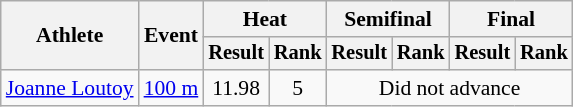<table class="wikitable" style="font-size:90%">
<tr>
<th rowspan=2>Athlete</th>
<th rowspan=2>Event</th>
<th colspan=2>Heat</th>
<th colspan=2>Semifinal</th>
<th colspan=2>Final</th>
</tr>
<tr style="font-size:95%">
<th>Result</th>
<th>Rank</th>
<th>Result</th>
<th>Rank</th>
<th>Result</th>
<th>Rank</th>
</tr>
<tr align=center>
<td align=left><a href='#'>Joanne Loutoy</a></td>
<td align=left><a href='#'>100 m</a></td>
<td>11.98</td>
<td>5</td>
<td Colspan=4>Did not advance</td>
</tr>
</table>
